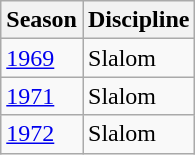<table class="wikitable">
<tr>
<th>Season</th>
<th>Discipline</th>
</tr>
<tr>
<td><a href='#'>1969</a></td>
<td>Slalom</td>
</tr>
<tr>
<td><a href='#'>1971</a></td>
<td>Slalom</td>
</tr>
<tr>
<td><a href='#'>1972</a></td>
<td>Slalom</td>
</tr>
</table>
